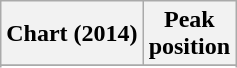<table class="wikitable sortable">
<tr>
<th>Chart (2014)</th>
<th align="center">Peak<br>position</th>
</tr>
<tr>
</tr>
<tr>
</tr>
<tr>
</tr>
<tr>
</tr>
<tr>
</tr>
<tr>
</tr>
<tr>
</tr>
</table>
